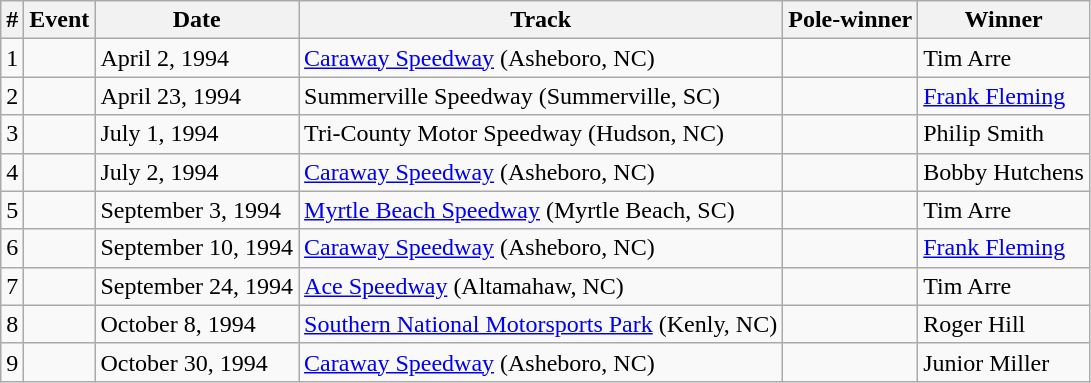<table class="wikitable">
<tr>
<th>#</th>
<th>Event</th>
<th>Date</th>
<th>Track</th>
<th>Pole-winner</th>
<th>Winner</th>
</tr>
<tr>
<td>1</td>
<td></td>
<td>April 2, 1994</td>
<td><a href='#'>Caraway Speedway</a> (Asheboro, NC)</td>
<td></td>
<td>Tim Arre</td>
</tr>
<tr>
<td>2</td>
<td></td>
<td>April 23, 1994</td>
<td>Summerville Speedway (Summerville, SC)</td>
<td></td>
<td><a href='#'>Frank Fleming</a></td>
</tr>
<tr>
<td>3</td>
<td></td>
<td>July 1, 1994</td>
<td>Tri-County Motor Speedway (Hudson, NC)</td>
<td></td>
<td>Philip Smith</td>
</tr>
<tr>
<td>4</td>
<td></td>
<td>July 2, 1994</td>
<td><a href='#'>Caraway Speedway</a> (Asheboro, NC)</td>
<td></td>
<td>Bobby Hutchens</td>
</tr>
<tr>
<td>5</td>
<td></td>
<td>September 3, 1994</td>
<td><a href='#'>Myrtle Beach Speedway</a> (Myrtle Beach, SC)</td>
<td></td>
<td>Tim Arre</td>
</tr>
<tr>
<td>6</td>
<td></td>
<td>September 10, 1994</td>
<td><a href='#'>Caraway Speedway</a> (Asheboro, NC)</td>
<td></td>
<td><a href='#'>Frank Fleming</a></td>
</tr>
<tr>
<td>7</td>
<td></td>
<td>September 24, 1994</td>
<td><a href='#'>Ace Speedway</a> (Altamahaw, NC)</td>
<td></td>
<td>Tim Arre</td>
</tr>
<tr>
<td>8</td>
<td></td>
<td>October 8, 1994</td>
<td><a href='#'>Southern National Motorsports Park</a> (Kenly, NC)</td>
<td></td>
<td>Roger Hill</td>
</tr>
<tr>
<td>9</td>
<td></td>
<td>October 30, 1994</td>
<td><a href='#'>Caraway Speedway</a> (Asheboro, NC)</td>
<td></td>
<td>Junior Miller</td>
</tr>
</table>
